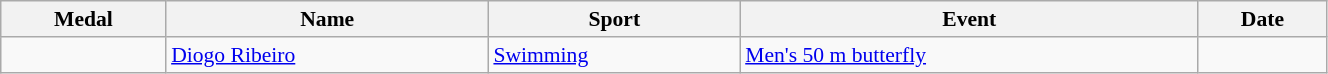<table class="wikitable sortable" style="font-size:90%; width:70%;">
<tr>
<th>Medal</th>
<th>Name</th>
<th>Sport</th>
<th>Event</th>
<th>Date</th>
</tr>
<tr>
<td></td>
<td><a href='#'>Diogo Ribeiro</a></td>
<td><a href='#'>Swimming</a></td>
<td><a href='#'>Men's 50 m butterfly</a></td>
<td></td>
</tr>
</table>
